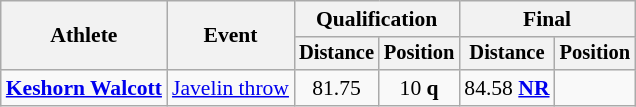<table class=wikitable style="font-size:90%">
<tr>
<th rowspan="2">Athlete</th>
<th rowspan="2">Event</th>
<th colspan="2">Qualification</th>
<th colspan="2">Final</th>
</tr>
<tr style="font-size:95%">
<th>Distance</th>
<th>Position</th>
<th>Distance</th>
<th>Position</th>
</tr>
<tr align=center>
<td align=left><strong><a href='#'>Keshorn Walcott</a></strong></td>
<td align=left><a href='#'>Javelin throw</a></td>
<td>81.75</td>
<td>10 <strong>q</strong></td>
<td>84.58 <strong><a href='#'>NR</a></strong></td>
<td></td>
</tr>
</table>
